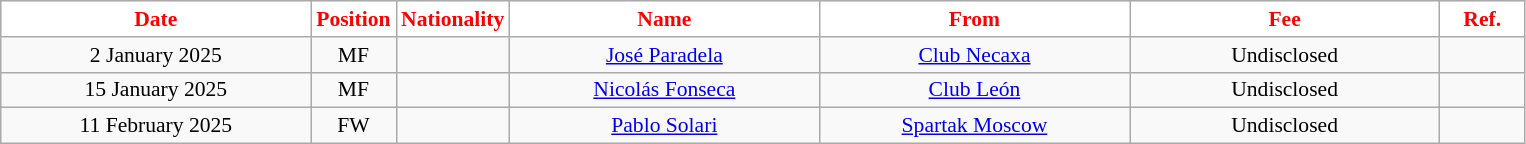<table class="wikitable"  style="text-align:center; font-size:90%; ">
<tr>
<th style="background:white; color:#FF0000; width:200px;">Date</th>
<th style="background:white; color:#FF0000; width:50px;">Position</th>
<th style="background:white; color:#FF0000; width:50px;">Nationality</th>
<th style="background:white; color:#FF0000; width:200px;">Name</th>
<th style="background:white; color:#FF0000; width:200px;">From</th>
<th style="background:white; color:#FF0000; width:200px;">Fee</th>
<th style="background:white; color:#FF0000; width:50px;">Ref.</th>
</tr>
<tr>
<td>2 January 2025</td>
<td>MF</td>
<td></td>
<td><a href='#'>José Paradela</a></td>
<td><a href='#'>Club Necaxa</a></td>
<td>Undisclosed</td>
<td></td>
</tr>
<tr>
<td>15 January 2025</td>
<td>MF</td>
<td></td>
<td><a href='#'>Nicolás Fonseca</a></td>
<td><a href='#'>Club León</a></td>
<td>Undisclosed</td>
<td></td>
</tr>
<tr>
<td>11 February 2025</td>
<td>FW</td>
<td></td>
<td><a href='#'>Pablo Solari</a></td>
<td><a href='#'>Spartak Moscow</a></td>
<td>Undisclosed</td>
<td></td>
</tr>
</table>
